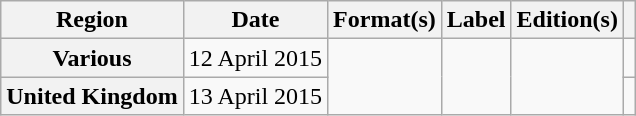<table class="wikitable plainrowheaders">
<tr>
<th scope="col">Region</th>
<th scope="col">Date</th>
<th scope="col">Format(s)</th>
<th scope="col">Label</th>
<th scope="col">Edition(s)</th>
<th scope="col"></th>
</tr>
<tr>
<th scope="row">Various</th>
<td>12 April 2015</td>
<td rowspan="2"></td>
<td rowspan="2"></td>
<td rowspan="2"></td>
<td></td>
</tr>
<tr>
<th scope="row">United Kingdom</th>
<td>13 April 2015</td>
<td></td>
</tr>
</table>
